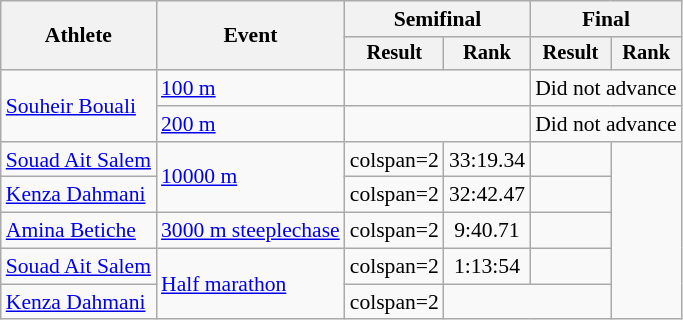<table class="wikitable" style="font-size:90%">
<tr>
<th rowspan="2">Athlete</th>
<th rowspan="2">Event</th>
<th colspan="2">Semifinal</th>
<th colspan="2">Final</th>
</tr>
<tr style="font-size:95%">
<th>Result</th>
<th>Rank</th>
<th>Result</th>
<th>Rank</th>
</tr>
<tr align=center>
<td align=left rowspan=2><a href='#'>Souheir Bouali</a></td>
<td align=left><a href='#'>100 m</a></td>
<td colspan=2></td>
<td colspan=2>Did not advance</td>
</tr>
<tr align=center>
<td align=left><a href='#'>200 m</a></td>
<td colspan=2></td>
<td colspan=2>Did not advance</td>
</tr>
<tr align=center>
<td align=left><a href='#'>Souad Ait Salem</a></td>
<td align=left rowspan=2><a href='#'>10000 m</a></td>
<td>colspan=2 </td>
<td>33:19.34</td>
<td></td>
</tr>
<tr align=center>
<td align=left><a href='#'>Kenza Dahmani</a></td>
<td>colspan=2 </td>
<td>32:42.47</td>
<td></td>
</tr>
<tr align=center>
<td align=left><a href='#'>Amina Betiche</a></td>
<td align=left><a href='#'>3000 m steeplechase</a></td>
<td>colspan=2 </td>
<td>9:40.71</td>
<td></td>
</tr>
<tr align=center>
<td align=left><a href='#'>Souad Ait Salem</a></td>
<td align=left rowspan=2><a href='#'>Half marathon</a></td>
<td>colspan=2 </td>
<td>1:13:54</td>
<td></td>
</tr>
<tr align=center>
<td align=left><a href='#'>Kenza Dahmani</a></td>
<td>colspan=2 </td>
<td colspan=2></td>
</tr>
</table>
